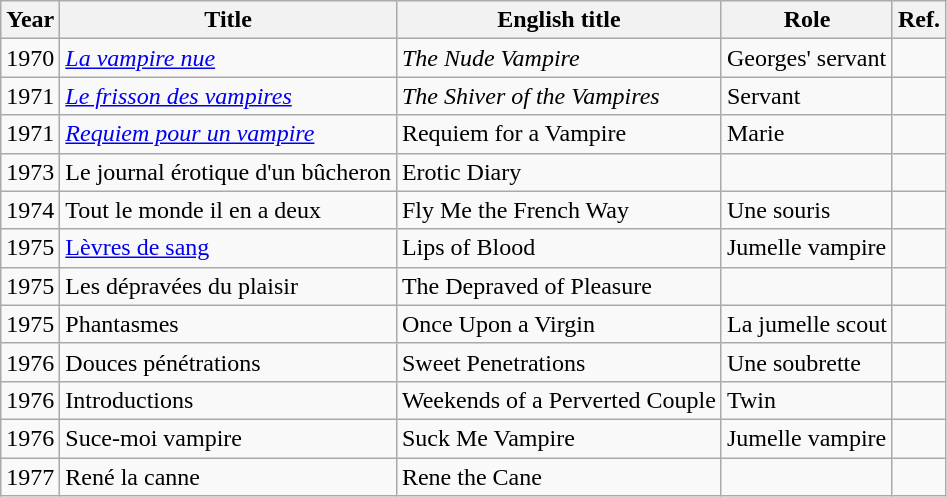<table class="wikitable">
<tr>
<th>Year</th>
<th>Title</th>
<th>English title</th>
<th>Role</th>
<th>Ref.</th>
</tr>
<tr>
<td>1970</td>
<td><em><a href='#'>La vampire nue</a></em></td>
<td><em>The Nude Vampire</em></td>
<td>Georges' servant</td>
<td align="center"></td>
</tr>
<tr>
<td>1971</td>
<td><em><a href='#'>Le frisson des vampires</a></em></td>
<td><em>The Shiver of the Vampires</em></td>
<td>Servant</td>
<td align="center"></td>
</tr>
<tr>
<td>1971</td>
<td><em><a href='#'>Requiem pour un vampire</a></em></td>
<td>Requiem for a Vampire<em></td>
<td>Marie</td>
<td align="center"></td>
</tr>
<tr>
<td>1973</td>
<td></em>Le journal érotique d'un bûcheron<em></td>
<td></em>Erotic Diary<em></td>
<td></td>
<td align="center"></td>
</tr>
<tr>
<td>1974</td>
<td></em>Tout le monde il en a deux<em></td>
<td></em>Fly Me the French Way<em></td>
<td>Une souris</td>
<td align="center"></td>
</tr>
<tr>
<td>1975</td>
<td></em><a href='#'>Lèvres de sang</a><em></td>
<td></em>Lips of Blood<em></td>
<td>Jumelle vampire</td>
<td align="center"></td>
</tr>
<tr>
<td>1975</td>
<td></em>Les dépravées du plaisir<em></td>
<td></em>The Depraved of Pleasure<em></td>
<td></td>
<td align="center"></td>
</tr>
<tr>
<td>1975</td>
<td></em>Phantasmes<em></td>
<td></em>Once Upon a Virgin<em></td>
<td>La jumelle scout</td>
<td align="center"></td>
</tr>
<tr>
<td>1976</td>
<td></em>Douces pénétrations<em></td>
<td></em>Sweet Penetrations<em></td>
<td>Une soubrette</td>
<td align="center"></td>
</tr>
<tr>
<td>1976</td>
<td></em>Introductions<em></td>
<td></em>Weekends of a Perverted Couple<em></td>
<td>Twin</td>
<td align="center"></td>
</tr>
<tr>
<td>1976</td>
<td></em>Suce-moi vampire<em></td>
<td></em>Suck Me Vampire<em></td>
<td>Jumelle vampire</td>
<td align="center"></td>
</tr>
<tr>
<td>1977</td>
<td></em>René la canne<em></td>
<td></em>Rene the Cane<em></td>
<td></td>
<td align="center"></td>
</tr>
</table>
